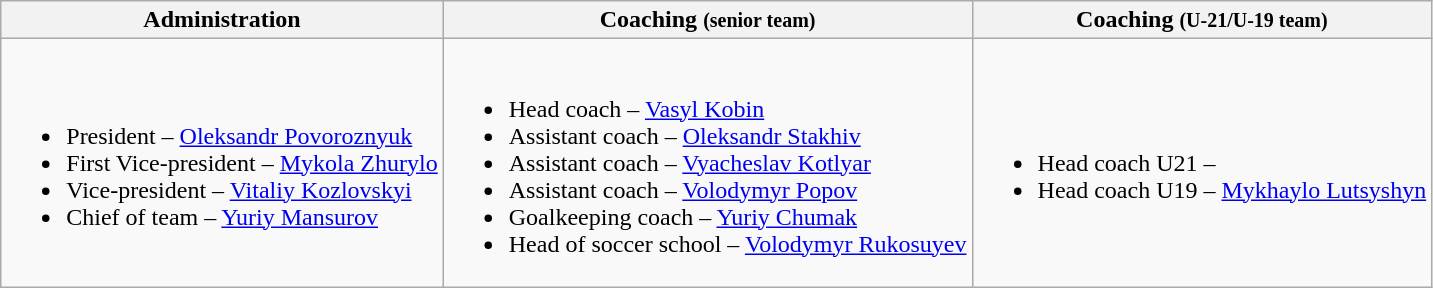<table class="wikitable">
<tr>
<th>Administration</th>
<th>Coaching <small>(senior team)</small></th>
<th>Coaching <small>(U-21/U-19 team)</small></th>
</tr>
<tr>
<td><br><ul><li>President – <a href='#'>Oleksandr Povoroznyuk</a></li><li>First Vice-president – <a href='#'>Mykola Zhurylo</a></li><li>Vice-president – <a href='#'>Vitaliy Kozlovskyi</a></li><li>Chief of team  – <a href='#'>Yuriy Mansurov</a></li></ul></td>
<td><br><ul><li>Head coach – <a href='#'>Vasyl Kobin</a></li><li>Assistant coach – <a href='#'>Oleksandr Stakhiv</a></li><li>Assistant coach – <a href='#'>Vyacheslav Kotlyar</a></li><li>Assistant coach – <a href='#'>Volodymyr Popov</a></li><li>Goalkeeping coach – <a href='#'>Yuriy Chumak</a></li><li>Head of soccer school – <a href='#'>Volodymyr Rukosuyev</a></li></ul></td>
<td><br><ul><li>Head coach U21 –</li><li>Head coach U19 – <a href='#'>Mykhaylo Lutsyshyn</a></li></ul></td>
</tr>
</table>
